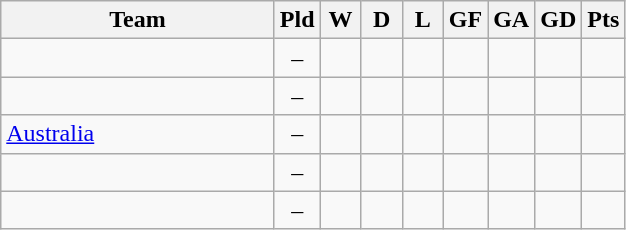<table class="wikitable" style="text-align: center;">
<tr>
<th width=175>Team</th>
<th width=20>Pld</th>
<th width=20>W</th>
<th width=20>D</th>
<th width=20>L</th>
<th width=20>GF</th>
<th width=20>GA</th>
<th width=20>GD</th>
<th width=20>Pts</th>
</tr>
<tr>
<td style="text-align:left;"></td>
<td>–</td>
<td></td>
<td></td>
<td></td>
<td></td>
<td></td>
<td></td>
<td></td>
</tr>
<tr>
<td style="text-align:left;"></td>
<td>–</td>
<td></td>
<td></td>
<td></td>
<td></td>
<td></td>
<td></td>
<td></td>
</tr>
<tr>
<td style="text-align:left;"> <a href='#'>Australia</a></td>
<td>–</td>
<td></td>
<td></td>
<td></td>
<td></td>
<td></td>
<td></td>
<td></td>
</tr>
<tr>
<td style="text-align:left;"></td>
<td>–</td>
<td></td>
<td></td>
<td></td>
<td></td>
<td></td>
<td></td>
<td></td>
</tr>
<tr>
<td style="text-align:left;"></td>
<td>–</td>
<td></td>
<td></td>
<td></td>
<td></td>
<td></td>
<td></td>
<td></td>
</tr>
</table>
